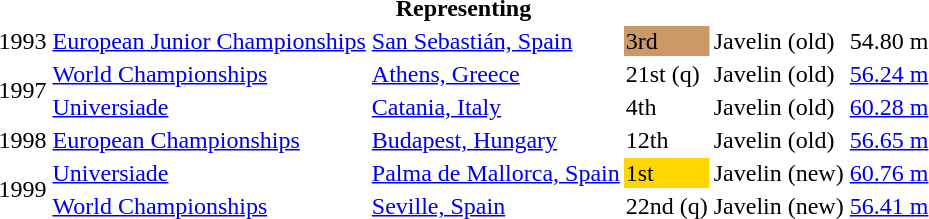<table>
<tr>
<th colspan="6">Representing </th>
</tr>
<tr>
<td>1993</td>
<td><a href='#'>European Junior Championships</a></td>
<td><a href='#'>San Sebastián, Spain</a></td>
<td bgcolor=cc9966>3rd</td>
<td>Javelin (old)</td>
<td>54.80 m</td>
</tr>
<tr>
<td rowspan=2>1997</td>
<td><a href='#'>World Championships</a></td>
<td><a href='#'>Athens, Greece</a></td>
<td>21st (q)</td>
<td>Javelin (old)</td>
<td><a href='#'>56.24 m</a></td>
</tr>
<tr>
<td><a href='#'>Universiade</a></td>
<td><a href='#'>Catania, Italy</a></td>
<td>4th</td>
<td>Javelin (old)</td>
<td><a href='#'>60.28 m</a></td>
</tr>
<tr>
<td>1998</td>
<td><a href='#'>European Championships</a></td>
<td><a href='#'>Budapest, Hungary</a></td>
<td>12th</td>
<td>Javelin (old)</td>
<td><a href='#'>56.65 m</a></td>
</tr>
<tr>
<td rowspan=2>1999</td>
<td><a href='#'>Universiade</a></td>
<td><a href='#'>Palma de Mallorca, Spain</a></td>
<td bgcolor="gold">1st</td>
<td>Javelin (new)</td>
<td><a href='#'>60.76 m</a></td>
</tr>
<tr>
<td><a href='#'>World Championships</a></td>
<td><a href='#'>Seville, Spain</a></td>
<td>22nd (q)</td>
<td>Javelin (new)</td>
<td><a href='#'>56.41 m</a></td>
</tr>
</table>
